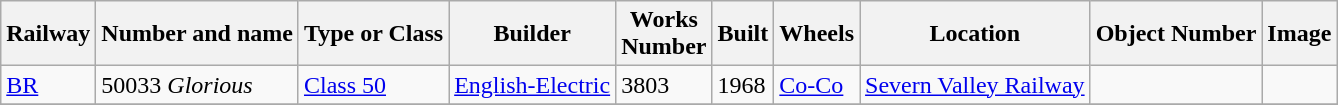<table class="wikitable sortable">
<tr>
<th>Railway</th>
<th>Number and name</th>
<th>Type or Class</th>
<th>Builder</th>
<th>Works<br>Number</th>
<th>Built</th>
<th>Wheels</th>
<th>Location</th>
<th>Object Number</th>
<th>Image</th>
</tr>
<tr>
<td><a href='#'>BR</a></td>
<td>50033 <em>Glorious</em></td>
<td><a href='#'>Class 50</a></td>
<td><a href='#'>English-Electric</a></td>
<td>3803</td>
<td>1968</td>
<td><a href='#'>Co-Co</a></td>
<td><a href='#'>Severn Valley Railway</a></td>
<td></td>
<td></td>
</tr>
<tr>
</tr>
</table>
